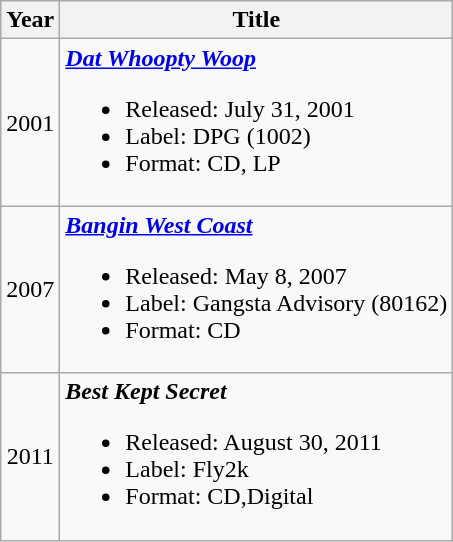<table class="wikitable">
<tr>
<th align=center>Year</th>
<th align=center>Title</th>
</tr>
<tr>
<td align=center>2001</td>
<td align=left><strong><em><a href='#'>Dat Whoopty Woop</a></em></strong><br><ul><li>Released: July 31, 2001</li><li>Label: DPG (1002)</li><li>Format: CD, LP</li></ul></td>
</tr>
<tr>
<td align=center>2007</td>
<td><strong><em><a href='#'>Bangin West Coast</a></em></strong><br><ul><li>Released: May 8, 2007</li><li>Label: Gangsta Advisory (80162)</li><li>Format: CD</li></ul></td>
</tr>
<tr>
<td align=center>2011</td>
<td align=left><strong><em>Best Kept Secret</em></strong><br><ul><li>Released: August 30, 2011</li><li>Label: Fly2k</li><li>Format: CD,Digital</li></ul></td>
</tr>
</table>
